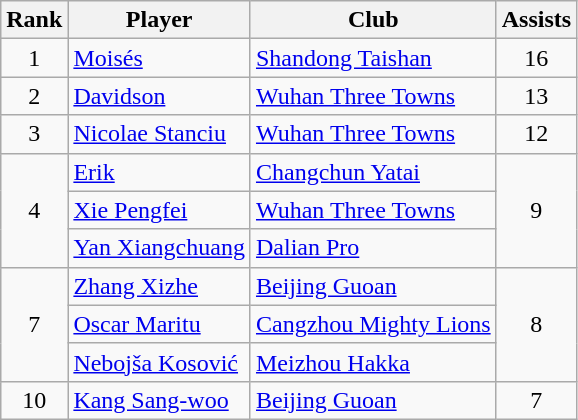<table class="wikitable" style="text-align:center;">
<tr>
<th>Rank</th>
<th>Player</th>
<th>Club</th>
<th>Assists</th>
</tr>
<tr>
<td>1</td>
<td align=left> <a href='#'>Moisés</a></td>
<td align=left><a href='#'>Shandong Taishan</a></td>
<td>16</td>
</tr>
<tr>
<td>2</td>
<td align=left> <a href='#'>Davidson</a></td>
<td align=left><a href='#'>Wuhan Three Towns</a></td>
<td>13</td>
</tr>
<tr>
<td>3</td>
<td align=left> <a href='#'>Nicolae Stanciu</a></td>
<td align=left><a href='#'>Wuhan Three Towns</a></td>
<td>12</td>
</tr>
<tr>
<td rowspan=3>4</td>
<td align=left> <a href='#'>Erik</a></td>
<td align=left><a href='#'>Changchun Yatai</a></td>
<td rowspan=3>9</td>
</tr>
<tr>
<td align=left> <a href='#'>Xie Pengfei</a></td>
<td align=left><a href='#'>Wuhan Three Towns</a></td>
</tr>
<tr>
<td align=left> <a href='#'>Yan Xiangchuang</a></td>
<td align=left><a href='#'>Dalian Pro</a></td>
</tr>
<tr>
<td rowspan=3>7</td>
<td align=left> <a href='#'>Zhang Xizhe</a></td>
<td align=left><a href='#'>Beijing Guoan</a></td>
<td rowspan=3>8</td>
</tr>
<tr>
<td align=left> <a href='#'>Oscar Maritu</a></td>
<td align=left><a href='#'>Cangzhou Mighty Lions</a></td>
</tr>
<tr>
<td align=left> <a href='#'>Nebojša Kosović</a></td>
<td align=left><a href='#'>Meizhou Hakka</a></td>
</tr>
<tr>
<td>10</td>
<td align=left> <a href='#'>Kang Sang-woo</a></td>
<td align=left><a href='#'>Beijing Guoan</a></td>
<td>7</td>
</tr>
</table>
